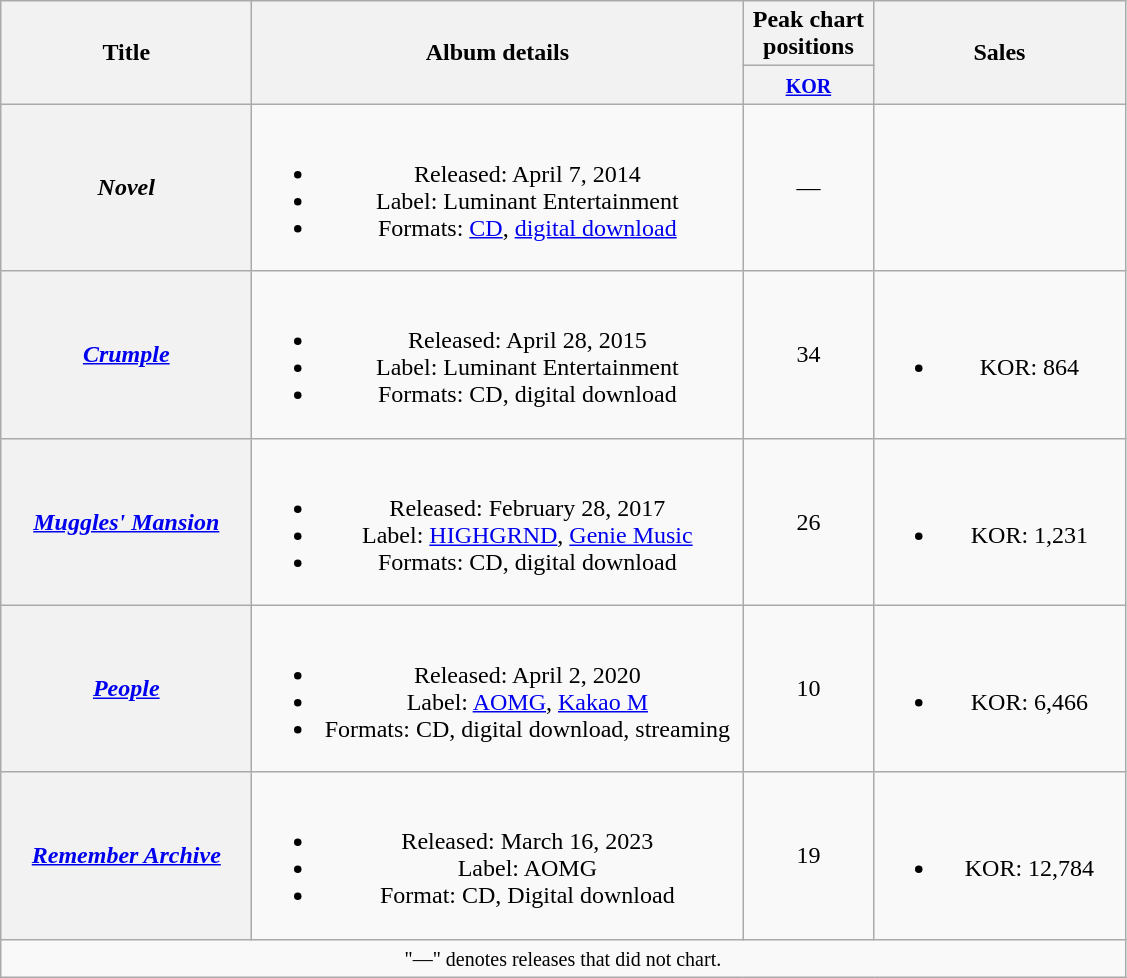<table class="wikitable plainrowheaders" style="text-align:center;">
<tr>
<th scope="col" rowspan="2" style="width:10em;">Title</th>
<th scope="col" rowspan="2" style="width:20em;">Album details</th>
<th scope="col" colspan="1" style="width:5em;">Peak chart positions</th>
<th scope="col" rowspan="2" style="width:10em;">Sales</th>
</tr>
<tr>
<th><small><a href='#'>KOR</a></small><br></th>
</tr>
<tr>
<th scope="row"><em>Novel</em></th>
<td><br><ul><li>Released: April 7, 2014</li><li>Label: Luminant Entertainment</li><li>Formats: <a href='#'>CD</a>, <a href='#'>digital download</a></li></ul></td>
<td>—</td>
<td></td>
</tr>
<tr>
<th scope="row"><a href='#'><em>Crumple</em></a></th>
<td><br><ul><li>Released: April 28, 2015</li><li>Label: Luminant Entertainment</li><li>Formats: CD, digital download</li></ul></td>
<td>34</td>
<td><br><ul><li>KOR: 864</li></ul></td>
</tr>
<tr>
<th scope="row"><em><a href='#'>Muggles' Mansion</a></em></th>
<td><br><ul><li>Released: February 28, 2017</li><li>Label: <a href='#'>HIGHGRND</a>, <a href='#'>Genie Music</a></li><li>Formats: CD, digital download</li></ul></td>
<td>26</td>
<td><br><ul><li>KOR: 1,231</li></ul></td>
</tr>
<tr>
<th scope="row"><em><a href='#'>People</a></em></th>
<td><br><ul><li>Released: April 2, 2020</li><li>Label: <a href='#'>AOMG</a>, <a href='#'>Kakao M</a></li><li>Formats: CD, digital download, streaming</li></ul></td>
<td>10</td>
<td><br><ul><li>KOR: 6,466</li></ul></td>
</tr>
<tr>
<th scope="row"><em><a href='#'>Remember Archive</a></em></th>
<td><br><ul><li>Released: March 16, 2023</li><li>Label: AOMG</li><li>Format: CD, Digital download</li></ul></td>
<td>19</td>
<td><br><ul><li>KOR: 12,784</li></ul></td>
</tr>
<tr>
<td colspan="4" align="center"><small>"—" denotes releases that did not chart.</small></td>
</tr>
</table>
